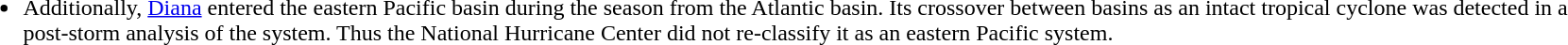<table width="90%">
<tr>
<td><br><ul><li>Additionally, <a href='#'>Diana</a> entered the eastern Pacific basin during the season from the Atlantic basin. Its crossover between basins as an intact tropical cyclone was detected in a post-storm analysis of the system. Thus the National Hurricane Center did not re-classify it as an eastern Pacific system.</li></ul></td>
</tr>
</table>
